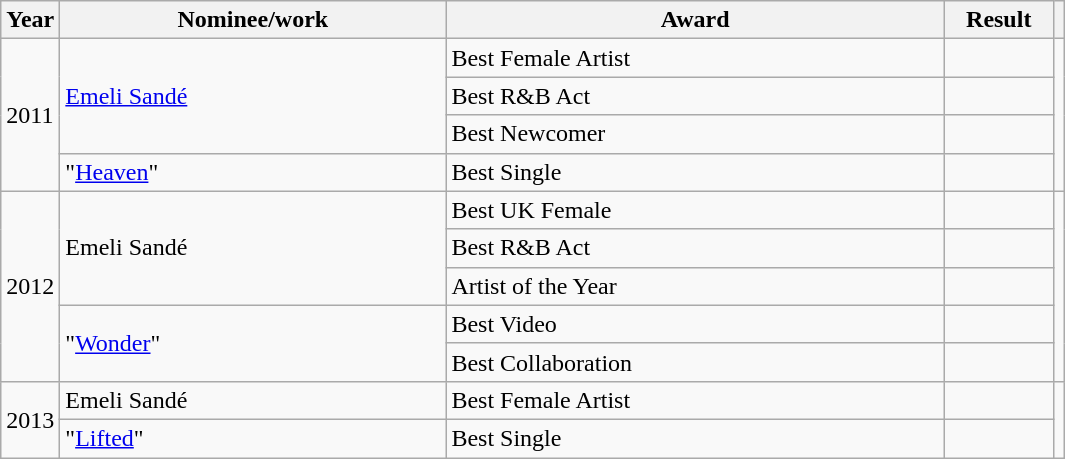<table class="wikitable">
<tr>
<th>Year</th>
<th width="250">Nominee/work</th>
<th width="325">Award</th>
<th width="65">Result</th>
<th></th>
</tr>
<tr>
<td rowspan="4">2011</td>
<td rowspan="3"><a href='#'>Emeli Sandé</a></td>
<td>Best Female Artist</td>
<td></td>
<td rowspan="4" style="text-align:center;"></td>
</tr>
<tr>
<td>Best R&B Act</td>
<td></td>
</tr>
<tr>
<td>Best Newcomer</td>
<td></td>
</tr>
<tr>
<td>"<a href='#'>Heaven</a>"</td>
<td>Best Single</td>
<td></td>
</tr>
<tr>
<td rowspan="5">2012</td>
<td rowspan="3">Emeli Sandé</td>
<td>Best UK Female</td>
<td></td>
<td rowspan="5" style="text-align:center;"></td>
</tr>
<tr>
<td>Best R&B Act</td>
<td></td>
</tr>
<tr>
<td>Artist of the Year</td>
<td></td>
</tr>
<tr>
<td rowspan="2">"<a href='#'>Wonder</a>"</td>
<td>Best Video</td>
<td></td>
</tr>
<tr>
<td>Best Collaboration</td>
<td></td>
</tr>
<tr>
<td rowspan="2">2013</td>
<td>Emeli Sandé</td>
<td>Best Female Artist</td>
<td></td>
<td rowspan="2" style="text-align:center;"></td>
</tr>
<tr>
<td>"<a href='#'>Lifted</a>"</td>
<td>Best Single</td>
<td></td>
</tr>
</table>
